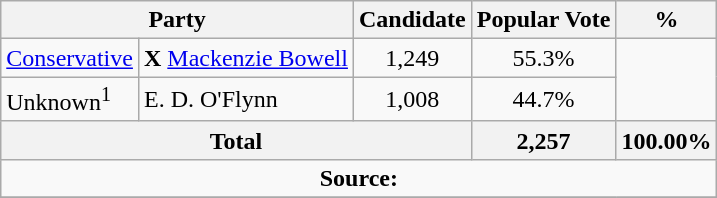<table class="wikitable">
<tr>
<th colspan="2">Party</th>
<th>Candidate</th>
<th>Popular Vote</th>
<th>%</th>
</tr>
<tr>
<td><a href='#'>Conservative</a></td>
<td> <strong>X</strong> <a href='#'>Mackenzie Bowell</a></td>
<td align=center>1,249</td>
<td align=center>55.3%</td>
</tr>
<tr>
<td>Unknown<sup>1</sup></td>
<td>E. D. O'Flynn</td>
<td align=center>1,008</td>
<td align=center>44.7%</td>
</tr>
<tr>
<th colspan=3 align=center>Total</th>
<th align=right>2,257</th>
<th align=right>100.00%</th>
</tr>
<tr>
<td align="center" colspan=5><strong>Source:</strong> </td>
</tr>
<tr>
</tr>
</table>
